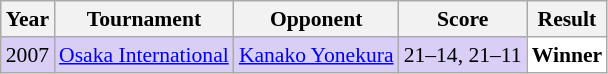<table class="sortable wikitable" style="font-size: 90%;">
<tr>
<th>Year</th>
<th>Tournament</th>
<th>Opponent</th>
<th>Score</th>
<th>Result</th>
</tr>
<tr style="background:#D8CEF6">
<td align="center">2007</td>
<td align="left"><a href='#'>Osaka International</a></td>
<td align="left"> <a href='#'>Kanako Yonekura</a></td>
<td align="left">21–14, 21–11</td>
<td style="text-align:left; background:white"> <strong>Winner</strong></td>
</tr>
</table>
